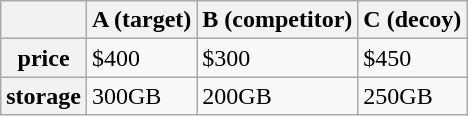<table class="wikitable">
<tr>
<th></th>
<th>A (target)</th>
<th>B (competitor)</th>
<th>C (decoy)</th>
</tr>
<tr>
<th>price</th>
<td>$400</td>
<td>$300</td>
<td>$450</td>
</tr>
<tr>
<th>storage</th>
<td>300GB</td>
<td>200GB</td>
<td>250GB</td>
</tr>
</table>
